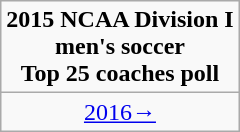<table class="wikitable" style="text-align: center;">
<tr>
<td><strong>2015 NCAA Division I<br>men's soccer<br>Top 25 coaches poll</strong></td>
</tr>
<tr>
<td><a href='#'>2016→</a></td>
</tr>
</table>
